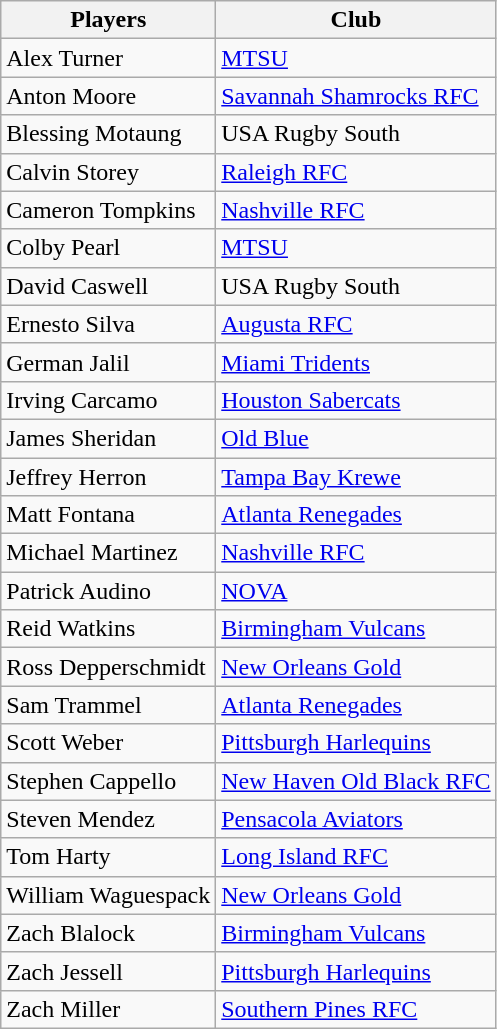<table class=wikitable>
<tr>
<th>Players</th>
<th>Club</th>
</tr>
<tr>
<td>Alex Turner</td>
<td><a href='#'>MTSU</a></td>
</tr>
<tr>
<td>Anton Moore</td>
<td><a href='#'>Savannah Shamrocks RFC</a></td>
</tr>
<tr>
<td>Blessing Motaung</td>
<td>USA Rugby South</td>
</tr>
<tr>
<td>Calvin Storey</td>
<td><a href='#'>Raleigh RFC</a></td>
</tr>
<tr>
<td>Cameron Tompkins</td>
<td><a href='#'>Nashville RFC</a></td>
</tr>
<tr>
<td>Colby Pearl</td>
<td><a href='#'>MTSU</a></td>
</tr>
<tr>
<td>David Caswell</td>
<td>USA Rugby South</td>
</tr>
<tr>
<td>Ernesto Silva</td>
<td><a href='#'>Augusta RFC</a></td>
</tr>
<tr>
<td>German Jalil</td>
<td><a href='#'>Miami Tridents</a></td>
</tr>
<tr>
<td>Irving Carcamo</td>
<td><a href='#'>Houston Sabercats</a></td>
</tr>
<tr>
<td>James Sheridan</td>
<td><a href='#'>Old Blue</a></td>
</tr>
<tr>
<td>Jeffrey Herron</td>
<td><a href='#'>Tampa Bay Krewe</a></td>
</tr>
<tr>
<td>Matt Fontana</td>
<td><a href='#'>Atlanta Renegades</a></td>
</tr>
<tr>
<td>Michael Martinez</td>
<td><a href='#'>Nashville RFC</a></td>
</tr>
<tr>
<td>Patrick Audino</td>
<td><a href='#'>NOVA</a></td>
</tr>
<tr>
<td>Reid Watkins</td>
<td><a href='#'>Birmingham Vulcans</a></td>
</tr>
<tr>
<td>Ross Depperschmidt</td>
<td><a href='#'>New Orleans Gold</a></td>
</tr>
<tr>
<td>Sam Trammel</td>
<td><a href='#'>Atlanta Renegades</a></td>
</tr>
<tr>
<td>Scott Weber</td>
<td><a href='#'>Pittsburgh Harlequins</a></td>
</tr>
<tr>
<td>Stephen Cappello</td>
<td><a href='#'>New Haven Old Black RFC</a></td>
</tr>
<tr>
<td>Steven Mendez</td>
<td><a href='#'>Pensacola Aviators</a></td>
</tr>
<tr>
<td>Tom Harty</td>
<td><a href='#'>Long Island RFC</a></td>
</tr>
<tr>
<td>William Waguespack</td>
<td><a href='#'>New Orleans Gold</a></td>
</tr>
<tr>
<td>Zach Blalock</td>
<td><a href='#'>Birmingham Vulcans</a></td>
</tr>
<tr>
<td>Zach Jessell</td>
<td><a href='#'>Pittsburgh Harlequins</a></td>
</tr>
<tr>
<td>Zach Miller</td>
<td><a href='#'>Southern Pines RFC</a></td>
</tr>
</table>
